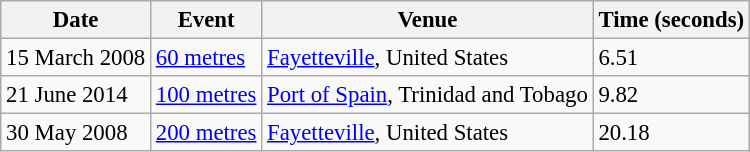<table class="wikitable" style="border-collapse: collapse; font-size: 95%;">
<tr>
<th>Date</th>
<th>Event</th>
<th>Venue</th>
<th>Time (seconds)</th>
</tr>
<tr>
<td>15 March 2008</td>
<td><a href='#'>60&nbsp;metres</a></td>
<td><a href='#'>Fayetteville</a>, United States</td>
<td>6.51</td>
</tr>
<tr>
<td>21 June 2014</td>
<td><a href='#'>100&nbsp;metres</a></td>
<td><a href='#'>Port of Spain</a>, Trinidad and Tobago</td>
<td>9.82</td>
</tr>
<tr>
<td>30 May 2008</td>
<td><a href='#'>200&nbsp;metres</a></td>
<td><a href='#'>Fayetteville</a>, United States</td>
<td>20.18</td>
</tr>
</table>
